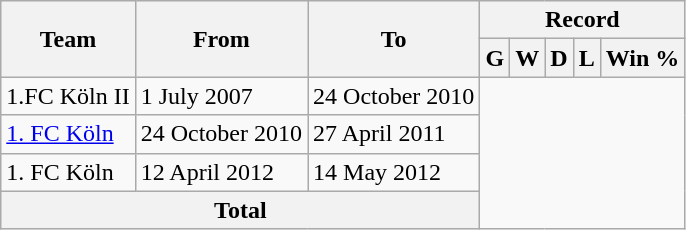<table class="wikitable" style="text-align: center">
<tr>
<th rowspan="2">Team</th>
<th rowspan="2">From</th>
<th rowspan="2">To</th>
<th colspan="6">Record</th>
</tr>
<tr>
<th>G</th>
<th>W</th>
<th>D</th>
<th>L</th>
<th>Win %</th>
</tr>
<tr>
<td align=left>1.FC Köln II</td>
<td align=left>1 July 2007</td>
<td align=left>24 October 2010<br></td>
</tr>
<tr>
<td align=left><a href='#'>1. FC Köln</a></td>
<td align=left>24 October 2010</td>
<td align=left>27 April 2011<br></td>
</tr>
<tr>
<td align=left>1. FC Köln</td>
<td align=left>12 April 2012</td>
<td align=left>14 May 2012<br></td>
</tr>
<tr>
<th colspan="3">Total<br></th>
</tr>
</table>
